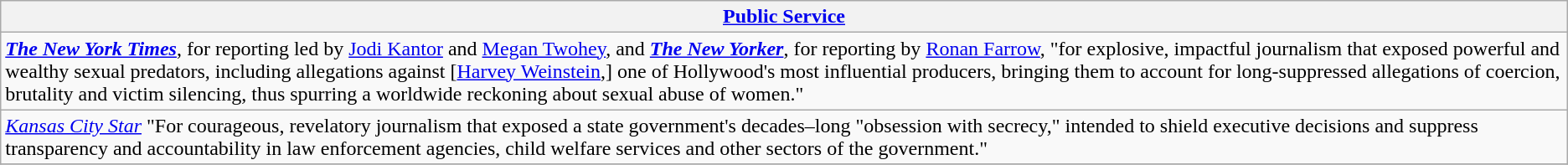<table class="wikitable" style="float:left; float:none;">
<tr>
<th><a href='#'>Public Service</a></th>
</tr>
<tr>
<td><strong><em><a href='#'>The New York Times</a></em></strong>, for reporting led by <a href='#'>Jodi Kantor</a> and <a href='#'>Megan Twohey</a>, and <strong><em><a href='#'>The New Yorker</a></em></strong>, for reporting by <a href='#'>Ronan Farrow</a>, "for explosive, impactful journalism that exposed powerful and wealthy sexual predators, including allegations against [<a href='#'>Harvey Weinstein</a>,] one of Hollywood's most influential producers, bringing them to account for long-suppressed allegations of coercion, brutality and victim silencing, thus spurring a worldwide reckoning about sexual abuse of women."</td>
</tr>
<tr>
<td><em><a href='#'>Kansas City Star</a></em> "For courageous, revelatory journalism that exposed a state government's decades–long "obsession with secrecy," intended to shield executive decisions and suppress transparency and accountability in law enforcement agencies, child welfare services and other sectors of the government."</td>
</tr>
<tr>
</tr>
</table>
